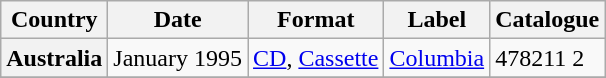<table class="wikitable plainrowheaders">
<tr>
<th scope="col">Country</th>
<th scope="col">Date</th>
<th scope="col">Format</th>
<th scope="col">Label</th>
<th scope="col">Catalogue</th>
</tr>
<tr>
<th scope="row">Australia</th>
<td>January 1995</td>
<td><a href='#'>CD</a>, <a href='#'>Cassette</a></td>
<td><a href='#'>Columbia</a></td>
<td>478211 2</td>
</tr>
<tr>
</tr>
</table>
